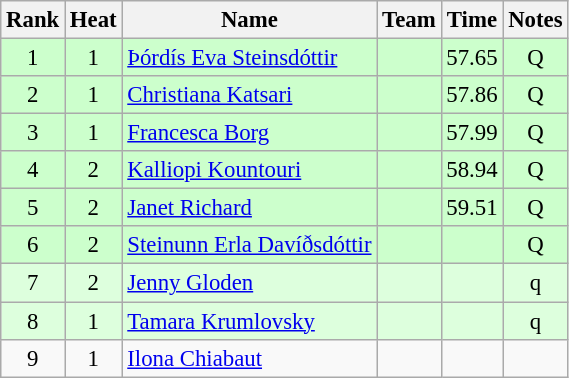<table class="wikitable sortable" style="text-align:center;font-size:95%">
<tr>
<th>Rank</th>
<th>Heat</th>
<th>Name</th>
<th>Team</th>
<th>Time</th>
<th>Notes</th>
</tr>
<tr bgcolor=ccffcc>
<td>1</td>
<td>1</td>
<td align="left"><a href='#'>Þórdís Eva Steinsdóttir</a></td>
<td align=left></td>
<td>57.65</td>
<td>Q</td>
</tr>
<tr bgcolor=ccffcc>
<td>2</td>
<td>1</td>
<td align="left"><a href='#'>Christiana Katsari</a></td>
<td align=left></td>
<td>57.86</td>
<td>Q</td>
</tr>
<tr bgcolor=ccffcc>
<td>3</td>
<td>1</td>
<td align="left"><a href='#'>Francesca Borg</a></td>
<td align=left></td>
<td>57.99</td>
<td>Q</td>
</tr>
<tr bgcolor=ccffcc>
<td>4</td>
<td>2</td>
<td align="left"><a href='#'>Kalliopi Kountouri</a></td>
<td align=left></td>
<td>58.94</td>
<td>Q</td>
</tr>
<tr bgcolor=ccffcc>
<td>5</td>
<td>2</td>
<td align="left"><a href='#'>Janet Richard</a></td>
<td align=left></td>
<td>59.51</td>
<td>Q</td>
</tr>
<tr bgcolor=ccffcc>
<td>6</td>
<td>2</td>
<td align="left"><a href='#'>Steinunn Erla Davíðsdóttir</a></td>
<td align=left></td>
<td></td>
<td>Q</td>
</tr>
<tr bgcolor=ddffdd>
<td>7</td>
<td>2</td>
<td align="left"><a href='#'>Jenny Gloden</a></td>
<td align=left></td>
<td></td>
<td>q</td>
</tr>
<tr bgcolor=ddffdd>
<td>8</td>
<td>1</td>
<td align="left"><a href='#'>Tamara Krumlovsky</a></td>
<td align=left></td>
<td></td>
<td>q</td>
</tr>
<tr>
<td>9</td>
<td>1</td>
<td align="left"><a href='#'>Ilona Chiabaut</a></td>
<td align=left></td>
<td></td>
<td></td>
</tr>
</table>
